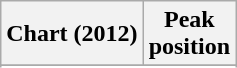<table class="wikitable sortable plainrowheaders" style="text-align:center">
<tr>
<th scope="col">Chart (2012)</th>
<th scope="col">Peak<br>position</th>
</tr>
<tr>
</tr>
<tr>
</tr>
<tr>
</tr>
</table>
